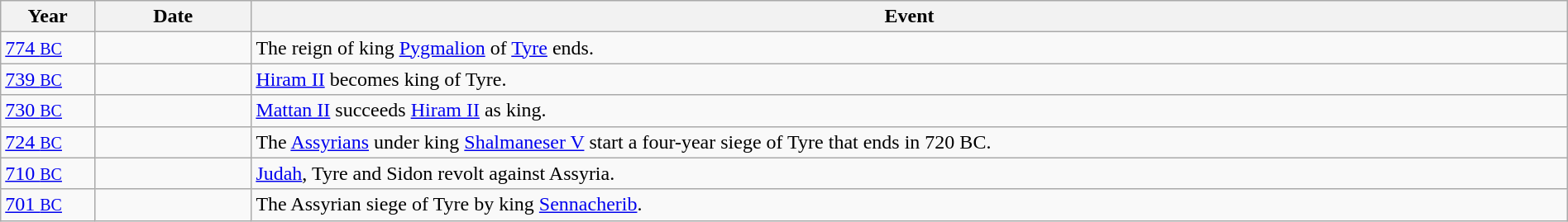<table class="wikitable" width="100%">
<tr>
<th style="width:6%">Year</th>
<th style="width:10%">Date</th>
<th>Event</th>
</tr>
<tr>
<td><a href='#'>774 <small>BC</small></a></td>
<td></td>
<td>The reign of king <a href='#'>Pygmalion</a> of <a href='#'>Tyre</a> ends.</td>
</tr>
<tr>
<td><a href='#'>739 <small>BC</small></a></td>
<td></td>
<td><a href='#'>Hiram II</a> becomes king of Tyre.</td>
</tr>
<tr>
<td><a href='#'>730 <small>BC</small></a></td>
<td></td>
<td><a href='#'>Mattan II</a> succeeds <a href='#'>Hiram II</a> as king.</td>
</tr>
<tr>
<td><a href='#'>724 <small>BC</small></a></td>
<td></td>
<td>The <a href='#'>Assyrians</a> under king <a href='#'>Shalmaneser V</a> start a four-year siege of Tyre that ends in 720 BC.</td>
</tr>
<tr>
<td><a href='#'>710 <small>BC</small></a></td>
<td></td>
<td><a href='#'>Judah</a>, Tyre and Sidon revolt against Assyria.</td>
</tr>
<tr>
<td><a href='#'>701 <small>BC</small></a></td>
<td></td>
<td>The Assyrian siege of Tyre by king <a href='#'>Sennacherib</a>.</td>
</tr>
</table>
